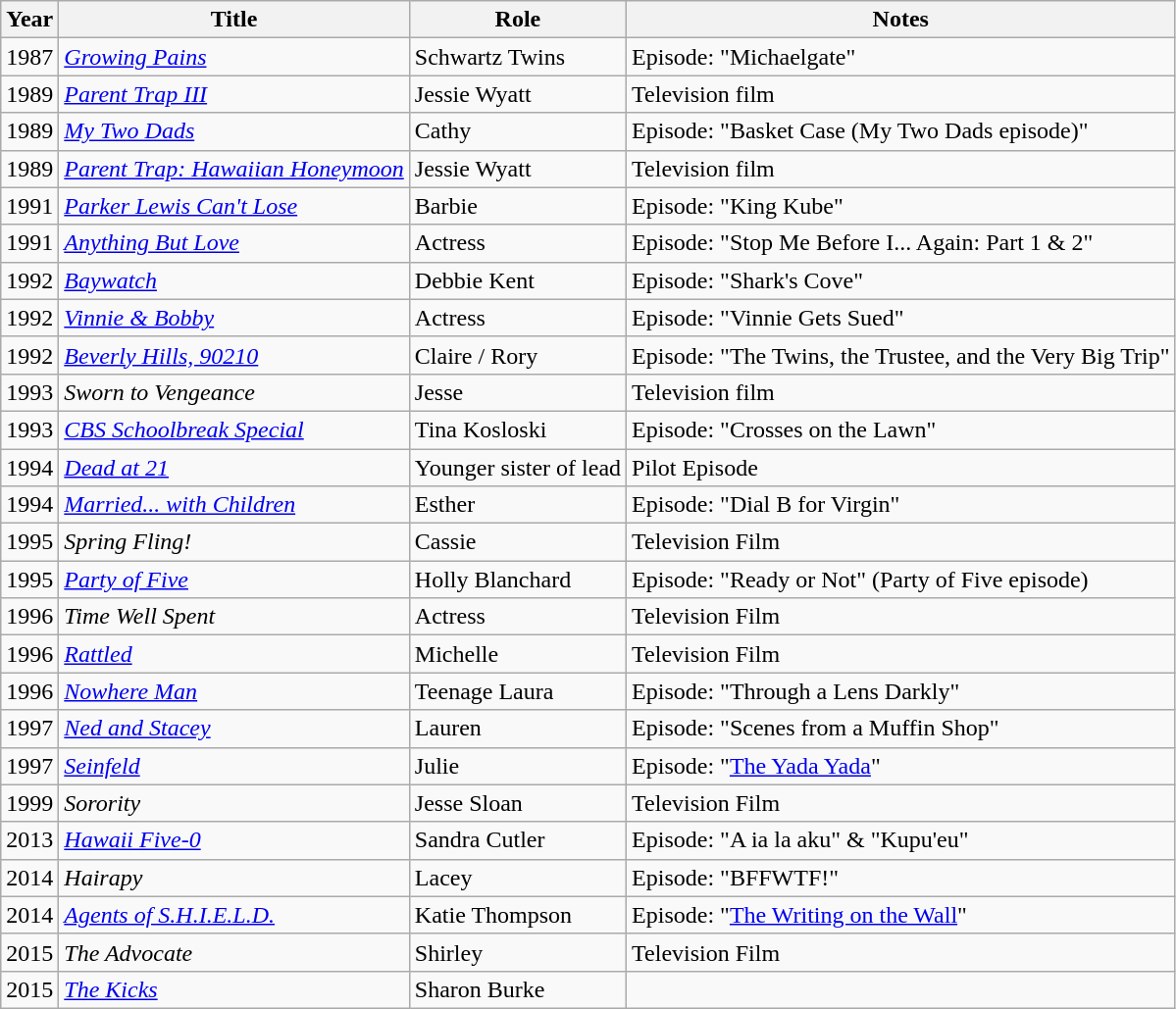<table class="wikitable sortable">
<tr>
<th>Year</th>
<th>Title</th>
<th>Role</th>
<th class="unsortable">Notes</th>
</tr>
<tr>
<td>1987</td>
<td><em><a href='#'>Growing Pains</a></em></td>
<td>Schwartz Twins</td>
<td>Episode: "Michaelgate"</td>
</tr>
<tr>
<td>1989</td>
<td><em><a href='#'>Parent Trap III</a></em></td>
<td>Jessie Wyatt</td>
<td>Television film</td>
</tr>
<tr>
<td>1989</td>
<td><em><a href='#'>My Two Dads</a></em></td>
<td>Cathy</td>
<td>Episode: "Basket Case (My Two Dads episode)"</td>
</tr>
<tr>
<td>1989</td>
<td><em><a href='#'>Parent Trap: Hawaiian Honeymoon</a></em></td>
<td>Jessie Wyatt</td>
<td>Television film</td>
</tr>
<tr>
<td>1991</td>
<td><em><a href='#'>Parker Lewis Can't Lose</a></em></td>
<td>Barbie</td>
<td>Episode: "King Kube"</td>
</tr>
<tr>
<td>1991</td>
<td><em><a href='#'>Anything But Love</a></em></td>
<td>Actress</td>
<td>Episode: "Stop Me Before I... Again: Part 1 & 2"</td>
</tr>
<tr>
<td>1992</td>
<td><em><a href='#'>Baywatch</a></em></td>
<td>Debbie Kent</td>
<td>Episode: "Shark's Cove"</td>
</tr>
<tr>
<td>1992</td>
<td><em><a href='#'>Vinnie & Bobby</a></em></td>
<td>Actress</td>
<td>Episode: "Vinnie Gets Sued"</td>
</tr>
<tr>
<td>1992</td>
<td><em><a href='#'>Beverly Hills, 90210</a></em></td>
<td>Claire / Rory</td>
<td>Episode: "The Twins, the Trustee, and the Very Big Trip"</td>
</tr>
<tr>
<td>1993</td>
<td><em>Sworn to Vengeance</em></td>
<td>Jesse</td>
<td>Television film</td>
</tr>
<tr>
<td>1993</td>
<td><em><a href='#'>CBS Schoolbreak Special</a></em></td>
<td>Tina Kosloski</td>
<td>Episode: "Crosses on the Lawn"</td>
</tr>
<tr>
<td>1994</td>
<td><em><a href='#'>Dead at 21</a></em></td>
<td>Younger sister of lead</td>
<td>Pilot Episode</td>
</tr>
<tr>
<td>1994</td>
<td><em><a href='#'>Married... with Children</a></em></td>
<td>Esther</td>
<td>Episode: "Dial B for Virgin"</td>
</tr>
<tr>
<td>1995</td>
<td><em>Spring Fling!</em></td>
<td>Cassie</td>
<td>Television Film</td>
</tr>
<tr>
<td>1995</td>
<td><em><a href='#'>Party of Five</a></em></td>
<td>Holly Blanchard</td>
<td>Episode: "Ready or Not" (Party of Five episode)</td>
</tr>
<tr>
<td>1996</td>
<td><em>Time Well Spent</em></td>
<td>Actress</td>
<td>Television Film</td>
</tr>
<tr>
<td>1996</td>
<td><em><a href='#'>Rattled</a></em></td>
<td>Michelle</td>
<td>Television Film</td>
</tr>
<tr>
<td>1996</td>
<td><em><a href='#'>Nowhere Man</a></em></td>
<td>Teenage Laura</td>
<td>Episode: "Through a Lens Darkly"</td>
</tr>
<tr>
<td>1997</td>
<td><em><a href='#'>Ned and Stacey</a></em></td>
<td>Lauren</td>
<td>Episode: "Scenes from a Muffin Shop"</td>
</tr>
<tr>
<td>1997</td>
<td><em><a href='#'>Seinfeld</a></em></td>
<td>Julie</td>
<td>Episode: "<a href='#'>The Yada Yada</a>"</td>
</tr>
<tr>
<td>1999</td>
<td><em>Sorority</em></td>
<td>Jesse Sloan</td>
<td>Television Film</td>
</tr>
<tr>
<td>2013</td>
<td><em><a href='#'>Hawaii Five-0</a></em></td>
<td>Sandra Cutler</td>
<td>Episode: "A ia la aku" & "Kupu'eu"</td>
</tr>
<tr>
<td>2014</td>
<td><em>Hairapy</em></td>
<td>Lacey</td>
<td>Episode: "BFFWTF!"</td>
</tr>
<tr>
<td>2014</td>
<td><em><a href='#'>Agents of S.H.I.E.L.D.</a></em></td>
<td>Katie Thompson</td>
<td>Episode: "<a href='#'>The Writing on the Wall</a>"</td>
</tr>
<tr>
<td>2015</td>
<td><em>The Advocate</em></td>
<td>Shirley</td>
<td>Television Film</td>
</tr>
<tr>
<td>2015</td>
<td><em><a href='#'>The Kicks</a></em></td>
<td>Sharon Burke</td>
<td></td>
</tr>
</table>
